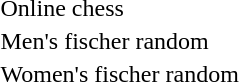<table>
<tr>
<td>Online chess</td>
<td></td>
<td></td>
<td></td>
</tr>
<tr>
<td>Men's fischer random</td>
<td></td>
<td></td>
<td></td>
</tr>
<tr>
<td>Women's fischer random</td>
<td></td>
<td></td>
<td></td>
</tr>
</table>
